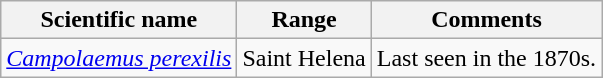<table class="wikitable">
<tr>
<th>Scientific name</th>
<th>Range</th>
<th class="unsortable">Comments</th>
</tr>
<tr>
<td><em><a href='#'>Campolaemus perexilis</a></em></td>
<td>Saint Helena</td>
<td>Last seen in the 1870s.</td>
</tr>
</table>
